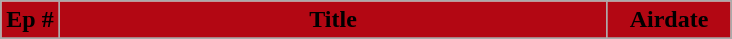<table class="wikitable plainrowheaders" style="width:20; background:#fff">
<tr>
<th style="background:#B30713; width:8%;"><span>Ep #</span></th>
<th style="background:#B30713;"><span>Title</span></th>
<th style="background:#B30713; width:17%;"><span>Airdate</span></th>
</tr>
<tr>
</tr>
</table>
